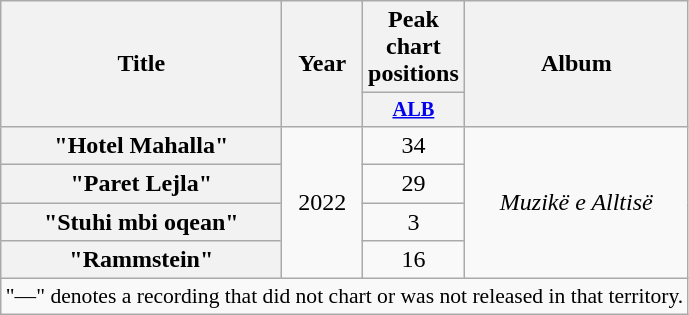<table class="wikitable plainrowheaders" style="text-align:center;">
<tr>
<th scope="col" rowspan="2">Title</th>
<th scope="col" rowspan="2">Year</th>
<th scope="col" colspan="1">Peak<br>chart<br>positions</th>
<th scope="col" rowspan="2">Album</th>
</tr>
<tr>
<th style="width:3em; font-size:85%;"><a href='#'>ALB</a><br></th>
</tr>
<tr>
<th scope="row">"Hotel Mahalla"<br></th>
<td rowspan="4">2022</td>
<td>34</td>
<td rowspan="4"><em>Muzikë e Alltisë</em></td>
</tr>
<tr>
<th scope="row">"Paret Lejla"<br></th>
<td>29</td>
</tr>
<tr>
<th scope="row">"Stuhi mbi oqean"<br></th>
<td>3</td>
</tr>
<tr>
<th scope="row">"Rammstein"<br></th>
<td>16</td>
</tr>
<tr>
<td colspan="11" style="font-size:90%">"—" denotes a recording that did not chart or was not released in that territory.</td>
</tr>
</table>
